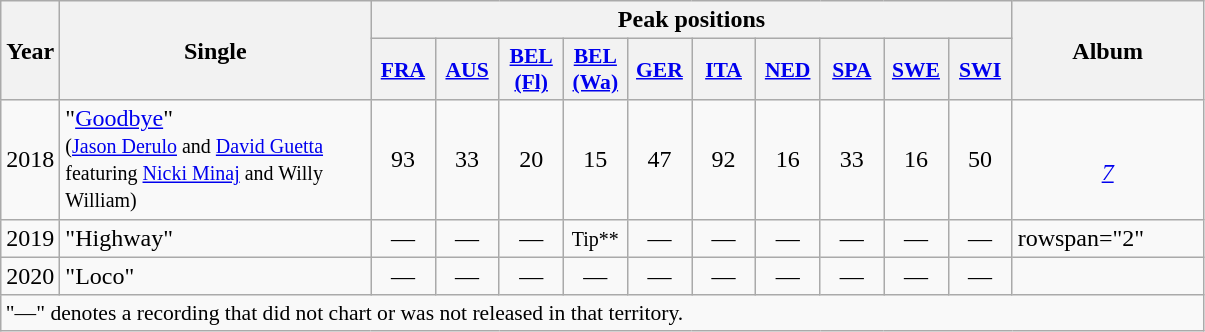<table class="wikitable">
<tr>
<th align="center" rowspan="2" width="10">Year</th>
<th align="center" rowspan="2" width="200">Single</th>
<th align="center" colspan="10" width="30">Peak positions</th>
<th align="center" rowspan="2" width="120">Album</th>
</tr>
<tr>
<th scope="col" style="width:2.5em;font-size:90%;"><a href='#'>FRA</a><br></th>
<th scope="col" style="width:2.5em;font-size:90%;"><a href='#'>AUS</a><br></th>
<th scope="col" style="width:2.5em;font-size:90%;"><a href='#'>BEL<br>(Fl)</a><br></th>
<th scope="col" style="width:2.5em;font-size:90%;"><a href='#'>BEL<br>(Wa)</a><br></th>
<th scope="col" style="width:2.5em;font-size:90%;"><a href='#'>GER</a><br></th>
<th scope="col" style="width:2.5em;font-size:90%;"><a href='#'>ITA</a><br></th>
<th scope="col" style="width:2.5em;font-size:90%;"><a href='#'>NED</a><br></th>
<th scope="col" style="width:2.5em;font-size:90%;"><a href='#'>SPA</a><br></th>
<th scope="col" style="width:2.5em;font-size:90%;"><a href='#'>SWE</a><br></th>
<th scope="col" style="width:2.5em;font-size:90%;"><a href='#'>SWI</a><br></th>
</tr>
<tr>
<td align="center">2018</td>
<td>"<a href='#'>Goodbye</a>"<br><small>(<a href='#'>Jason Derulo</a> and <a href='#'>David Guetta</a> <br>featuring <a href='#'>Nicki Minaj</a> and Willy William)</small></td>
<td align="center">93</td>
<td align="center">33</td>
<td align="center">20</td>
<td align="center">15</td>
<td align="center">47</td>
<td align="center">92</td>
<td align="center">16</td>
<td align="center">33</td>
<td align="center">16</td>
<td align="center">50</td>
<td align="center"><br><em><a href='#'>7</a></em></td>
</tr>
<tr>
<td align="center">2019</td>
<td>"Highway" <br></td>
<td align="center">—</td>
<td align="center">—</td>
<td align="center">—</td>
<td align="center"><small>Tip**</small></td>
<td align="center">—</td>
<td align="center">—</td>
<td align="center">—</td>
<td align="center">—</td>
<td align="center">—</td>
<td align="center">—</td>
<td>rowspan="2" </td>
</tr>
<tr>
<td>2020</td>
<td>"Loco"<br></td>
<td align="center">—</td>
<td align="center">—</td>
<td align="center">—</td>
<td align="center">—</td>
<td align="center">—</td>
<td align="center">—</td>
<td align="center">—</td>
<td align="center">—</td>
<td align="center">—</td>
<td align="center">—</td>
</tr>
<tr>
<td colspan="16" style="font-size:90%">"—" denotes a recording that did not chart or was not released in that territory.</td>
</tr>
</table>
